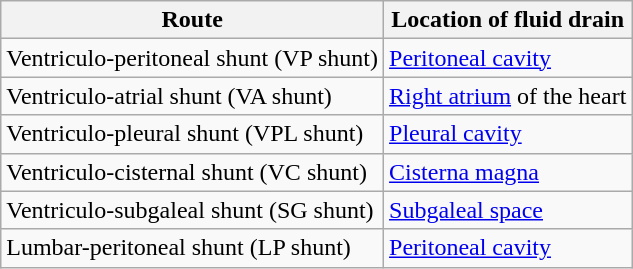<table class="wikitable">
<tr>
<th>Route</th>
<th>Location of fluid drain</th>
</tr>
<tr>
<td>Ventriculo-peritoneal shunt (VP shunt)</td>
<td><a href='#'>Peritoneal cavity</a></td>
</tr>
<tr>
<td>Ventriculo-atrial shunt (VA shunt)</td>
<td><a href='#'>Right atrium</a> of the heart</td>
</tr>
<tr>
<td>Ventriculo-pleural shunt (VPL shunt)</td>
<td><a href='#'>Pleural cavity</a></td>
</tr>
<tr>
<td>Ventriculo-cisternal shunt (VC shunt)</td>
<td><a href='#'>Cisterna magna</a></td>
</tr>
<tr>
<td>Ventriculo-subgaleal shunt (SG shunt)</td>
<td><a href='#'>Subgaleal space</a></td>
</tr>
<tr>
<td>Lumbar-peritoneal shunt (LP shunt)</td>
<td><a href='#'>Peritoneal cavity</a></td>
</tr>
</table>
